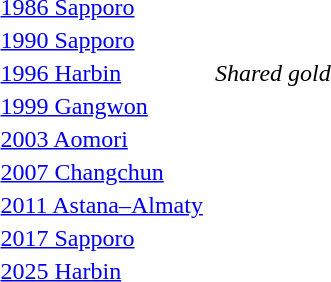<table>
<tr>
<td><a href='#'>1986 Sapporo</a></td>
<td></td>
<td></td>
<td></td>
</tr>
<tr>
<td rowspan=2><a href='#'>1990 Sapporo</a></td>
<td rowspan=2></td>
<td rowspan=2></td>
<td></td>
</tr>
<tr>
<td></td>
</tr>
<tr>
<td rowspan=2><a href='#'>1996 Harbin</a></td>
<td></td>
<td rowspan=2><em>Shared gold</em></td>
<td rowspan=2></td>
</tr>
<tr>
<td></td>
</tr>
<tr>
<td><a href='#'>1999 Gangwon</a></td>
<td></td>
<td></td>
<td></td>
</tr>
<tr>
<td><a href='#'>2003 Aomori</a></td>
<td></td>
<td></td>
<td></td>
</tr>
<tr>
<td><a href='#'>2007 Changchun</a></td>
<td></td>
<td></td>
<td></td>
</tr>
<tr>
<td><a href='#'>2011 Astana–Almaty</a></td>
<td></td>
<td></td>
<td></td>
</tr>
<tr>
<td><a href='#'>2017 Sapporo</a></td>
<td></td>
<td></td>
<td></td>
</tr>
<tr>
<td><a href='#'>2025 Harbin</a></td>
<td></td>
<td></td>
<td></td>
</tr>
</table>
